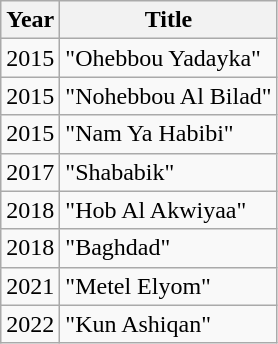<table class="wikitable">
<tr>
<th style="text-align: center; font-weight:bold;">Year</th>
<th style="text-align: center; font-weight:bold;">Title</th>
</tr>
<tr>
<td>2015</td>
<td>"Ohebbou Yadayka"</td>
</tr>
<tr>
<td>2015</td>
<td>"Nohebbou Al Bilad"</td>
</tr>
<tr>
<td>2015</td>
<td>"Nam Ya Habibi"</td>
</tr>
<tr>
<td>2017</td>
<td>"Shababik"</td>
</tr>
<tr>
<td>2018</td>
<td>"Hob Al Akwiyaa"</td>
</tr>
<tr>
<td>2018</td>
<td>"Baghdad"</td>
</tr>
<tr>
<td>2021</td>
<td>"Metel Elyom"</td>
</tr>
<tr>
<td>2022</td>
<td>"Kun Ashiqan"</td>
</tr>
</table>
